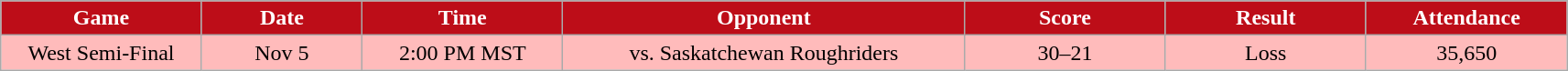<table class="wikitable sortable">
<tr>
<th style="background:#bd0d18;color:#FFFFFF;"  width="10%">Game</th>
<th style="background:#bd0d18;color:#FFFFFF;"  width="8%">Date</th>
<th style="background:#bd0d18;color:#FFFFFF;"  width="10%">Time</th>
<th style="background:#bd0d18;color:#FFFFFF;"  width="20%">Opponent</th>
<th style="background:#bd0d18;color:#FFFFFF;"  width="10%">Score</th>
<th style="background:#bd0d18;color:#FFFFFF;"  width="10%">Result</th>
<th style="background:#bd0d18;color:#FFFFFF;"  width="10%">Attendance</th>
</tr>
<tr align="center" bgcolor="#ffbbbb">
<td>West Semi-Final</td>
<td>Nov 5</td>
<td>2:00 PM MST</td>
<td>vs. Saskatchewan Roughriders</td>
<td>30–21</td>
<td>Loss</td>
<td>35,650</td>
</tr>
</table>
